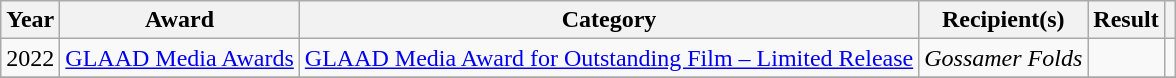<table class="wikitable plainrowheaders sortable">
<tr>
<th scope="col">Year</th>
<th scope="col">Award</th>
<th scope="col">Category</th>
<th scope="col">Recipient(s)</th>
<th scope="col">Result</th>
<th scope="col" class="unsortable"></th>
</tr>
<tr>
<td>2022</td>
<td><a href='#'>GLAAD Media Awards</a></td>
<td><a href='#'>GLAAD Media Award for Outstanding Film – Limited Release</a></td>
<td><em>Gossamer Folds</em></td>
<td></td>
<td></td>
</tr>
<tr>
</tr>
</table>
